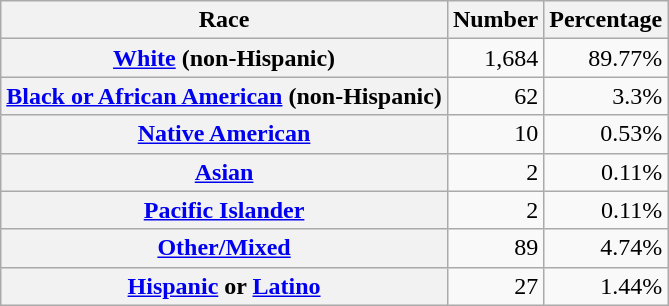<table class="wikitable" style="text-align:right">
<tr>
<th scope="col">Race</th>
<th scope="col">Number</th>
<th scope="col">Percentage</th>
</tr>
<tr>
<th scope="row"><a href='#'>White</a> (non-Hispanic)</th>
<td>1,684</td>
<td>89.77%</td>
</tr>
<tr>
<th scope="row"><a href='#'>Black or African American</a> (non-Hispanic)</th>
<td>62</td>
<td>3.3%</td>
</tr>
<tr>
<th scope="row"><a href='#'>Native American</a></th>
<td>10</td>
<td>0.53%</td>
</tr>
<tr>
<th scope="row"><a href='#'>Asian</a></th>
<td>2</td>
<td>0.11%</td>
</tr>
<tr>
<th scope="row"><a href='#'>Pacific Islander</a></th>
<td>2</td>
<td>0.11%</td>
</tr>
<tr>
<th scope="row"><a href='#'>Other/Mixed</a></th>
<td>89</td>
<td>4.74%</td>
</tr>
<tr>
<th scope="row"><a href='#'>Hispanic</a> or <a href='#'>Latino</a></th>
<td>27</td>
<td>1.44%</td>
</tr>
</table>
